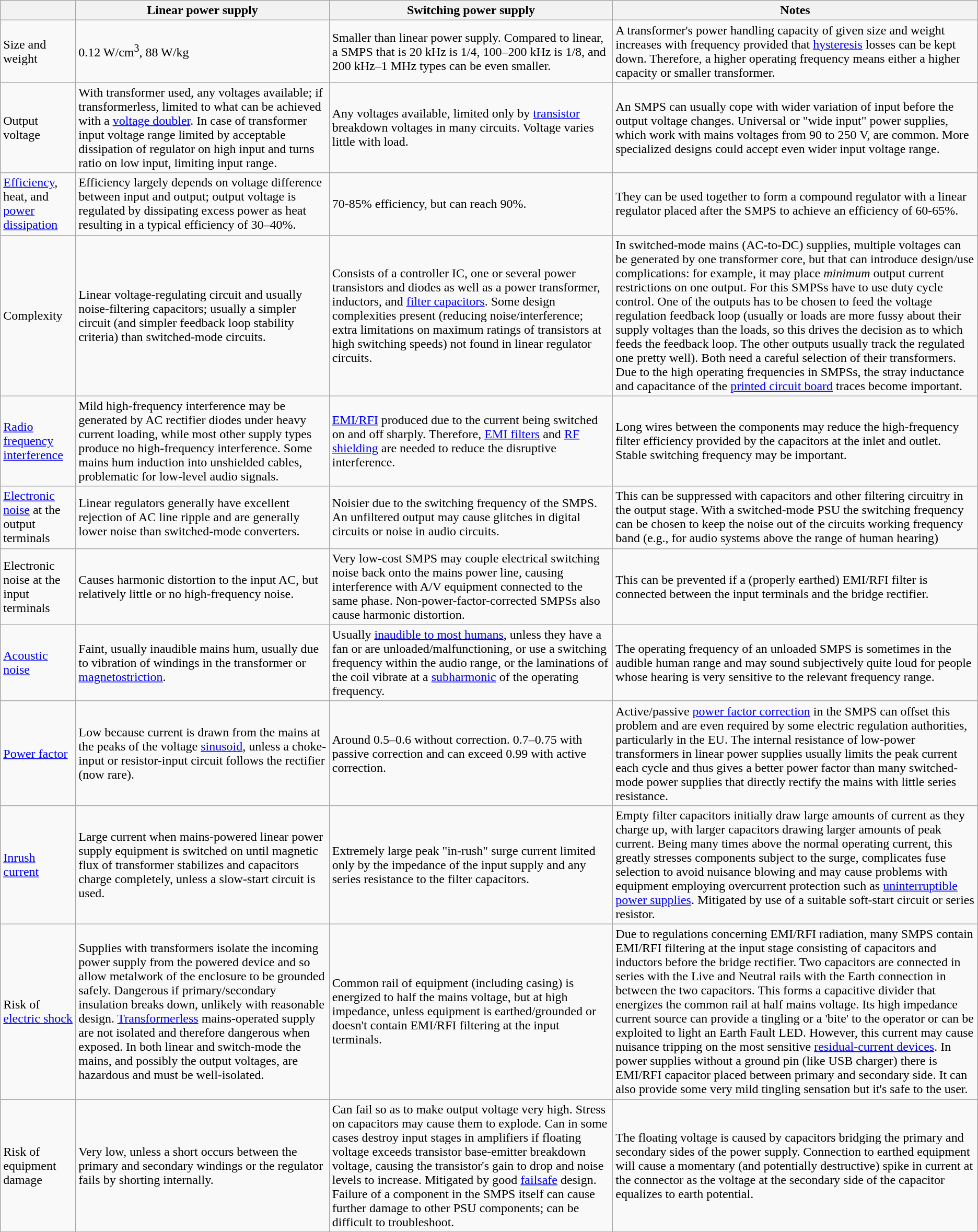<table class="wikitable">
<tr>
<th></th>
<th>Linear power supply</th>
<th>Switching power supply</th>
<th>Notes</th>
</tr>
<tr>
<td>Size and weight</td>
<td>0.12 W/cm<sup>3</sup>, 88 W/kg</td>
<td>Smaller than linear power supply. Compared to linear, a SMPS that is 20 kHz is 1/4, 100–200 kHz is 1/8, and 200 kHz–1 MHz types can be even smaller.</td>
<td>A transformer's power handling capacity of given size and weight increases with frequency provided that <a href='#'>hysteresis</a> losses can be kept down. Therefore, a higher operating frequency means either a higher capacity or smaller transformer.</td>
</tr>
<tr>
<td>Output voltage</td>
<td>With transformer used, any voltages available; if transformerless, limited to what can be achieved with a <a href='#'>voltage doubler</a>. In case of transformer input voltage range limited by acceptable dissipation of regulator on high input and turns ratio on low input, limiting input range.</td>
<td>Any voltages available, limited only by <a href='#'>transistor</a> breakdown voltages in many circuits. Voltage varies little with load.</td>
<td>An SMPS can usually cope with wider variation of input before the output voltage changes. Universal or "wide input" power supplies, which work with mains voltages from 90 to 250 V, are common. More specialized designs could accept even wider input voltage range.</td>
</tr>
<tr>
<td><a href='#'>Efficiency</a>, heat, and <a href='#'>power</a> <a href='#'>dissipation</a></td>
<td>Efficiency largely depends on voltage difference between input and output; output voltage is regulated by dissipating excess power as heat resulting in a typical efficiency of 30–40%.</td>
<td>70-85% efficiency, but can reach 90%.</td>
<td>They can be used together to form a compound regulator with a linear regulator placed after the SMPS to achieve an efficiency of 60-65%.</td>
</tr>
<tr>
<td>Complexity</td>
<td>Linear voltage-regulating circuit and usually noise-filtering capacitors; usually a simpler circuit (and simpler feedback loop stability criteria) than switched-mode circuits.</td>
<td>Consists of a controller IC, one or several power transistors and diodes as well as a power transformer, inductors, and <a href='#'>filter capacitors</a>. Some design complexities present (reducing noise/interference; extra limitations on maximum ratings of transistors at high switching speeds) not found in linear regulator circuits.</td>
<td>In switched-mode mains (AC-to-DC) supplies, multiple voltages can be generated by one transformer core, but that can introduce design/use complications: for example, it may place <em>minimum</em> output current restrictions on one output. For this SMPSs have to use duty cycle control. One of the outputs has to be chosen to feed the voltage regulation feedback loop (usually  or  loads are more fussy about their supply voltages than the  loads, so this drives the decision as to which feeds the feedback loop. The other outputs usually track the regulated one pretty well). Both need a careful selection of their transformers. Due to the high operating frequencies in SMPSs, the stray inductance and capacitance of the <a href='#'>printed circuit board</a> traces become important.</td>
</tr>
<tr>
<td><a href='#'>Radio frequency interference</a></td>
<td>Mild high-frequency interference may be generated by AC rectifier diodes under heavy current loading, while most other supply types produce no high-frequency interference. Some mains hum induction into unshielded cables, problematic for low-level audio signals.</td>
<td><a href='#'>EMI/RFI</a> produced due to the current being switched on and off sharply. Therefore, <a href='#'>EMI filters</a> and <a href='#'>RF shielding</a> are needed to reduce the disruptive interference.</td>
<td>Long wires between the components may reduce the high-frequency filter efficiency provided by the capacitors at the inlet and outlet. Stable switching frequency may be important.</td>
</tr>
<tr>
<td><a href='#'>Electronic noise</a> at the output terminals</td>
<td>Linear regulators generally have excellent rejection of AC line ripple and are generally lower noise than switched-mode converters.</td>
<td>Noisier due to the switching frequency of the SMPS. An unfiltered output may cause glitches in digital circuits or noise in audio circuits.</td>
<td>This can be suppressed with capacitors and other filtering circuitry in the output stage. With a switched-mode PSU the switching frequency can be chosen to keep the noise out of the circuits working frequency band (e.g., for audio systems above the range of human hearing)</td>
</tr>
<tr>
<td>Electronic noise at the input terminals</td>
<td>Causes harmonic distortion to the input AC, but relatively little or no high-frequency noise.</td>
<td>Very low-cost SMPS may couple electrical switching noise back onto the mains power line, causing interference with A/V equipment connected to the same phase. Non-power-factor-corrected SMPSs also cause harmonic distortion.</td>
<td>This can be prevented if a (properly earthed) EMI/RFI filter is connected between the input terminals and the bridge rectifier.</td>
</tr>
<tr>
<td><a href='#'>Acoustic noise</a></td>
<td>Faint, usually inaudible mains hum, usually due to vibration of windings in the transformer or <a href='#'>magnetostriction</a>.</td>
<td>Usually <a href='#'>inaudible to most humans</a>, unless they have a fan or are unloaded/malfunctioning, or use a switching frequency within the audio range, or the laminations of the coil vibrate at a <a href='#'>subharmonic</a> of the operating frequency.</td>
<td>The operating frequency of an unloaded SMPS is sometimes in the audible human range and may sound subjectively quite loud for people whose hearing is very sensitive to the relevant frequency range.</td>
</tr>
<tr>
<td><a href='#'>Power factor</a></td>
<td>Low because current is drawn from the mains at the peaks of the voltage <a href='#'>sinusoid</a>, unless a choke-input or resistor-input circuit follows the rectifier (now rare).</td>
<td>Around 0.5–0.6 without correction. 0.7–0.75 with passive correction and can exceed 0.99 with active correction.</td>
<td>Active/passive <a href='#'>power factor correction</a> in the SMPS can offset this problem and are even required by some electric regulation authorities, particularly in the EU. The internal resistance of low-power transformers in linear power supplies usually limits the peak current each cycle and thus gives a better power factor than many switched-mode power supplies that directly rectify the mains with little series resistance.</td>
</tr>
<tr>
<td><a href='#'>Inrush current</a></td>
<td>Large current when mains-powered linear power supply equipment is switched on until magnetic flux of transformer stabilizes and capacitors charge completely, unless a slow-start circuit is used.</td>
<td>Extremely large peak "in-rush" surge current limited only by the impedance of the input supply and any series resistance to the filter capacitors.</td>
<td>Empty filter capacitors initially draw large amounts of current as they charge up, with larger capacitors drawing larger amounts of peak current. Being many times above the normal operating current, this greatly stresses components subject to the surge, complicates fuse selection to avoid nuisance blowing and may cause problems with equipment employing overcurrent protection such as <a href='#'>uninterruptible power supplies</a>. Mitigated by use of a suitable soft-start circuit or series resistor.</td>
</tr>
<tr>
<td>Risk of <a href='#'>electric shock</a></td>
<td>Supplies with transformers isolate the incoming power supply from the powered device and so allow metalwork of the enclosure to be grounded safely. Dangerous if primary/secondary insulation breaks down, unlikely with reasonable design. <a href='#'>Transformerless</a> mains-operated supply are not isolated and therefore dangerous when exposed. In both linear and switch-mode the mains, and possibly the output voltages, are hazardous and must be well-isolated.</td>
<td>Common rail of equipment (including casing) is energized to half the mains voltage, but at high impedance, unless equipment is earthed/grounded or doesn't contain EMI/RFI filtering at the input terminals.</td>
<td>Due to regulations concerning EMI/RFI radiation, many SMPS contain EMI/RFI filtering at the input stage consisting of capacitors and inductors before the bridge rectifier. Two capacitors are connected in series with the Live and Neutral rails with the Earth connection in between the two capacitors. This forms a capacitive divider that energizes the common rail at half mains voltage. Its high impedance current source can provide a tingling or a 'bite' to the operator or can be exploited to light an Earth Fault LED. However, this current may cause nuisance tripping on the most sensitive <a href='#'>residual-current devices</a>. In power supplies without a ground pin (like USB charger) there is EMI/RFI capacitor placed between primary and secondary side. It can also provide some very mild tingling sensation but it's safe to the user.</td>
</tr>
<tr>
<td>Risk of equipment damage</td>
<td>Very low, unless a short occurs between the primary and secondary windings or the regulator fails by shorting internally.</td>
<td>Can fail so as to make output voltage very high. Stress on capacitors may cause them to explode. Can in some cases destroy input stages in amplifiers if floating voltage exceeds transistor base-emitter breakdown voltage, causing the transistor's gain to drop and noise levels to increase. Mitigated by good <a href='#'>failsafe</a> design. Failure of a component in the SMPS itself can cause further damage to other PSU components; can be difficult to troubleshoot.</td>
<td>The floating voltage is caused by capacitors bridging the primary and secondary sides of the power supply. Connection to earthed equipment will cause a momentary (and potentially destructive) spike in current at the connector as the voltage at the secondary side of the capacitor equalizes to earth potential.</td>
</tr>
</table>
